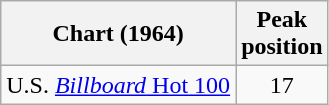<table class="wikitable sortable">
<tr>
<th>Chart (1964)</th>
<th>Peak<br>position</th>
</tr>
<tr>
<td>U.S. <a href='#'><em>Billboard</em> Hot 100</a></td>
<td align="center">17</td>
</tr>
</table>
